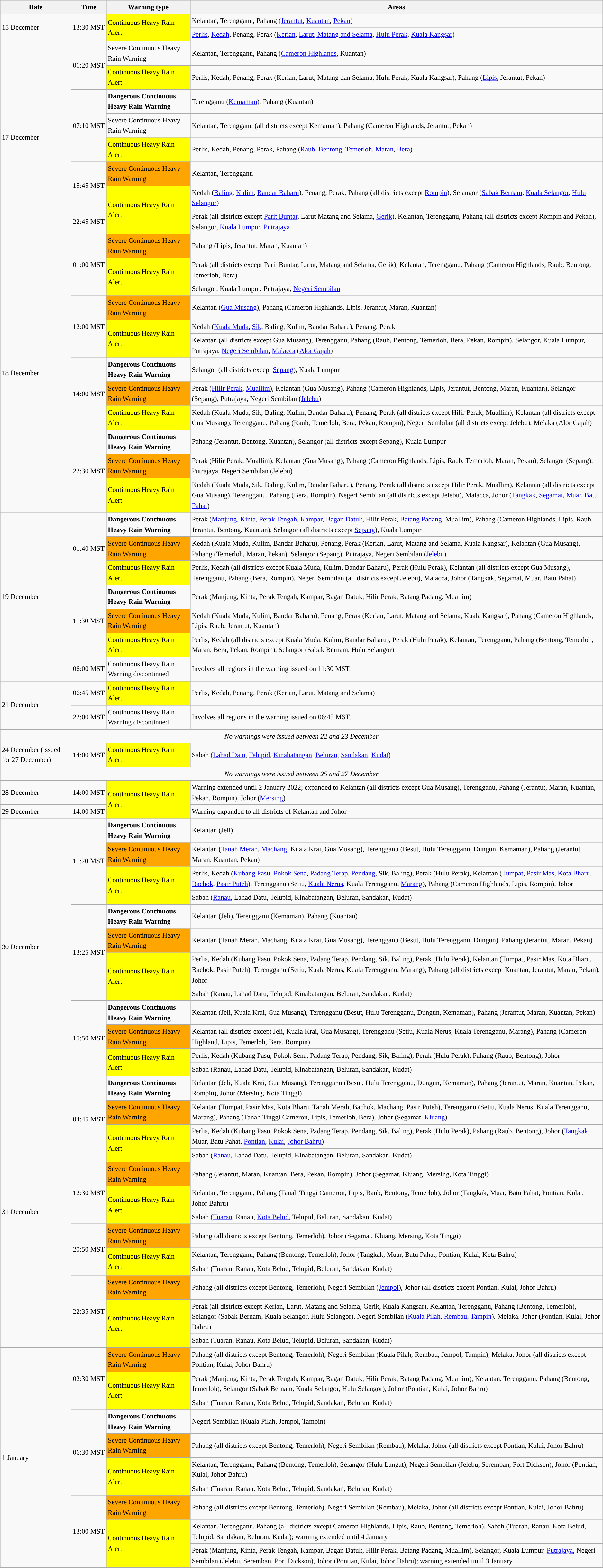<table class="wikitable collapsible" style="text-align:left; line-height:1.5em; font-size:90% ">
<tr>
<th scope="col">Date</th>
<th scope="col">Time</th>
<th scope="col">Warning type</th>
<th scope="col" style="text-align:center;">Areas</th>
</tr>
<tr>
<td rowspan=2>15 December</td>
<td rowspan=2>13:30 MST</td>
<td rowspan="2" style="background-color:#FFFF00">Continuous Heavy Rain Alert</td>
<td>Kelantan, Terengganu, Pahang (<a href='#'>Jerantut</a>, <a href='#'>Kuantan</a>, <a href='#'>Pekan</a>)</td>
</tr>
<tr>
<td><a href='#'>Perlis</a>, <a href='#'>Kedah</a>, Penang, Perak (<a href='#'>Kerian</a>, <a href='#'>Larut, Matang and Selama</a>, <a href='#'>Hulu Perak</a>, <a href='#'>Kuala Kangsar</a>)</td>
</tr>
<tr>
<td rowspan=8>17 December</td>
<td rowspan=2>01:20 MST</td>
<td rowspan="1" style="background-color:#">Severe Continuous Heavy Rain Warning</td>
<td>Kelantan, Terengganu, Pahang (<a href='#'>Cameron Highlands</a>, Kuantan)</td>
</tr>
<tr>
<td rowspan="1" style="background-color:yellow">Continuous Heavy Rain Alert</td>
<td>Perlis, Kedah, Penang, Perak (Kerian, Larut, Matang dan Selama, Hulu Perak, Kuala Kangsar), Pahang (<a href='#'>Lipis</a>, Jerantut, Pekan)</td>
</tr>
<tr>
<td rowspan=3>07:10 MST</td>
<td rowspan="1" style="background-color:#"><strong>Dangerous Continuous Heavy Rain Warning</strong></td>
<td>Terengganu (<a href='#'>Kemaman</a>), Pahang (Kuantan)</td>
</tr>
<tr>
<td rowspan="1" style="background-color:#">Severe Continuous Heavy Rain Warning</td>
<td>Kelantan, Terengganu (all districts except Kemaman), Pahang (Cameron Highlands, Jerantut, Pekan)</td>
</tr>
<tr>
<td rowspan="1" style="background-color:yellow">Continuous Heavy Rain Alert</td>
<td>Perlis, Kedah, Penang, Perak, Pahang (<a href='#'>Raub</a>, <a href='#'>Bentong</a>, <a href='#'>Temerloh</a>, <a href='#'>Maran</a>, <a href='#'>Bera</a>)</td>
</tr>
<tr>
<td rowspan=2>15:45 MST</td>
<td rowspan="1" style="background-color:orange">Severe Continuous Heavy Rain Warning</td>
<td>Kelantan, Terengganu</td>
</tr>
<tr>
<td rowspan="2" style="background-color:yellow">Continuous Heavy Rain Alert</td>
<td>Kedah (<a href='#'>Baling</a>, <a href='#'>Kulim</a>, <a href='#'>Bandar Baharu</a>), Penang, Perak, Pahang (all districts except <a href='#'>Rompin</a>), Selangor (<a href='#'>Sabak Bernam</a>, <a href='#'>Kuala Selangor</a>, <a href='#'>Hulu Selangor</a>)</td>
</tr>
<tr>
<td rowspan=1>22:45 MST</td>
<td>Perak (all districts except <a href='#'>Parit Buntar</a>, Larut Matang and Selama, <a href='#'>Gerik</a>), Kelantan, Terengganu, Pahang (all districts except Rompin and Pekan), Selangor, <a href='#'>Kuala Lumpur</a>, <a href='#'>Putrajaya</a></td>
</tr>
<tr>
<td rowspan=12>18 December</td>
<td rowspan="3">01:00 MST</td>
<td style="background-color:orange">Severe Continuous Heavy Rain Warning</td>
<td>Pahang (Lipis, Jerantut, Maran, Kuantan)</td>
</tr>
<tr>
<td rowspan="2" style="background-color:yellow">Continuous Heavy Rain Alert</td>
<td>Perak (all districts except Parit Buntar, Larut, Matang and Selama, Gerik), Kelantan, Terengganu, Pahang (Cameron Highlands, Raub, Bentong, Temerloh, Bera)</td>
</tr>
<tr>
<td>Selangor, Kuala Lumpur, Putrajaya, <a href='#'>Negeri Sembilan</a></td>
</tr>
<tr>
<td rowspan="3">12:00 MST</td>
<td style="background-color:orange">Severe Continuous Heavy Rain Warning</td>
<td>Kelantan (<a href='#'>Gua Musang</a>), Pahang (Cameron Highlands, Lipis, Jerantut, Maran, Kuantan)</td>
</tr>
<tr>
<td rowspan="2" style="background-color:yellow">Continuous Heavy Rain Alert</td>
<td>Kedah (<a href='#'>Kuala Muda</a>, <a href='#'>Sik</a>, Baling, Kulim, Bandar Baharu), Penang, Perak</td>
</tr>
<tr>
<td>Kelantan (all districts except Gua Musang), Terengganu, Pahang (Raub, Bentong, Temerloh, Bera, Pekan, Rompin), Selangor, Kuala Lumpur, Putrajaya, <a href='#'>Negeri Sembilan</a>, <a href='#'>Malacca</a> (<a href='#'>Alor Gajah</a>)</td>
</tr>
<tr>
<td rowspan="3">14:00 MST</td>
<td style="background-color:#"><strong>Dangerous Continuous Heavy Rain Warning</strong></td>
<td>Selangor (all districts except <a href='#'>Sepang</a>), Kuala Lumpur</td>
</tr>
<tr>
<td style="background-color:orange">Severe Continuous Heavy Rain Warning</td>
<td>Perak (<a href='#'>Hilir Perak</a>, <a href='#'>Muallim</a>), Kelantan (Gua Musang), Pahang (Cameron Highlands, Lipis, Jerantut, Bentong, Maran, Kuantan), Selangor (Sepang), Putrajaya, Negeri Sembilan (<a href='#'>Jelebu</a>)</td>
</tr>
<tr>
<td rowspan="1" style="background-color:yellow">Continuous Heavy Rain Alert</td>
<td>Kedah (Kuala Muda, Sik, Baling, Kulim, Bandar Baharu), Penang, Perak (all districts except Hilir Perak, Muallim), Kelantan (all districts except Gua Musang), Terengganu, Pahang (Raub, Temerloh, Bera, Pekan, Rompin), Negeri Sembilan (all districts except Jelebu), Melaka (Alor Gajah)</td>
</tr>
<tr>
<td rowspan="3">22:30 MST</td>
<td style="background-color:#"><strong>Dangerous Continuous Heavy Rain Warning</strong></td>
<td>Pahang (Jerantut, Bentong, Kuantan), Selangor (all districts except Sepang), Kuala Lumpur</td>
</tr>
<tr>
<td style="background-color:orange">Severe Continuous Heavy Rain Warning</td>
<td>Perak (Hilir Perak, Muallim), Kelantan (Gua Musang), Pahang (Cameron Highlands, Lipis, Raub, Temerloh, Maran, Pekan), Selangor (Sepang), Putrajaya, Negeri Sembilan (Jelebu)</td>
</tr>
<tr>
<td rowspan="1" style="background-color:yellow">Continuous Heavy Rain Alert</td>
<td>Kedah (Kuala Muda, Sik, Baling, Kulim, Bandar Baharu), Penang, Perak (all districts except Hilir Perak, Muallim), Kelantan (all districts except Gua Musang), Terengganu, Pahang (Bera, Rompin), Negeri Sembilan (all districts except Jelebu), Malacca, Johor (<a href='#'>Tangkak</a>, <a href='#'>Segamat</a>, <a href='#'>Muar</a>, <a href='#'>Batu Pahat</a>)</td>
</tr>
<tr>
<td rowspan=7>19 December</td>
<td rowspan="3">01:40 MST</td>
<td style="background-color:#"><strong>Dangerous Continuous Heavy Rain Warning</strong></td>
<td>Perak (<a href='#'>Manjung</a>, <a href='#'>Kinta</a>, <a href='#'>Perak Tengah</a>, <a href='#'>Kampar</a>, <a href='#'>Bagan Datuk</a>, Hilir Perak, <a href='#'>Batang Padang</a>, Muallim), Pahang (Cameron Highlands, Lipis, Raub, Jerantut, Bentong, Kuantan), Selangor (all districts except <a href='#'>Sepang</a>), Kuala Lumpur</td>
</tr>
<tr>
<td style="background-color:orange">Severe Continuous Heavy Rain Warning</td>
<td>Kedah (Kuala Muda, Kulim, Bandar Baharu), Penang, Perak (Kerian, Larut, Matang and Selama, Kuala Kangsar), Kelantan (Gua Musang), Pahang (Temerloh, Maran, Pekan), Selangor (Sepang), Putrajaya, Negeri Sembilan (<a href='#'>Jelebu</a>)</td>
</tr>
<tr>
<td rowspan="1" style="background-color:yellow">Continuous Heavy Rain Alert</td>
<td>Perlis, Kedah (all districts except Kuala Muda, Kulim, Bandar Baharu), Perak (Hulu Perak), Kelantan (all districts except Gua Musang), Terengganu, Pahang (Bera, Rompin), Negeri Sembilan (all districts except Jelebu), Malacca, Johor (Tangkak, Segamat, Muar, Batu Pahat)</td>
</tr>
<tr>
<td rowspan="3">11:30 MST</td>
<td style="background-color:#"><strong>Dangerous Continuous Heavy Rain Warning</strong></td>
<td>Perak (Manjung, Kinta, Perak Tengah, Kampar, Bagan Datuk, Hilir Perak, Batang Padang, Muallim)</td>
</tr>
<tr>
<td style="background-color:orange">Severe Continuous Heavy Rain Warning</td>
<td>Kedah (Kuala Muda, Kulim, Bandar Baharu), Penang, Perak (Kerian, Larut, Matang and Selama, Kuala Kangsar), Pahang (Cameron Highlands, Lipis, Raub, Jerantut, Kuantan)</td>
</tr>
<tr>
<td rowspan="1" style="background-color:yellow">Continuous Heavy Rain Alert</td>
<td>Perlis, Kedah (all districts except Kuala Muda, Kulim, Bandar Baharu), Perak (Hulu Perak), Kelantan, Terengganu, Pahang (Bentong, Temerloh, Maran, Bera, Pekan, Rompin), Selangor (Sabak Bernam, Hulu Selangor)</td>
</tr>
<tr>
<td rowspan="1">06:00 MST</td>
<td style="background-color:#">Continuous Heavy Rain Warning discontinued</td>
<td>Involves all regions in the warning issued on 11:30 MST.</td>
</tr>
<tr>
<td rowspan=2>21 December</td>
<td rowspan="1">06:45 MST</td>
<td style="background-color:yellow">Continuous Heavy Rain Alert</td>
<td>Perlis, Kedah, Penang, Perak (Kerian, Larut, Matang and Selama)</td>
</tr>
<tr>
<td rowspan="1">22:00 MST</td>
<td style="background-color:#">Continuous Heavy Rain Warning discontinued</td>
<td>Involves all regions in the warning issued on 06:45 MST.</td>
</tr>
<tr>
<td colspan=4 style="text-align: center;"><em>No warnings were issued between 22 and 23 December</em></td>
</tr>
<tr>
<td rowspan=1>24 December (issued for 27 December)</td>
<td rowspan="1">14:00 MST</td>
<td style="background-color:yellow">Continuous Heavy Rain Alert</td>
<td>Sabah (<a href='#'>Lahad Datu</a>, <a href='#'>Telupid</a>, <a href='#'>Kinabatangan</a>, <a href='#'>Beluran</a>, <a href='#'>Sandakan</a>, <a href='#'>Kudat</a>)</td>
</tr>
<tr>
<td colspan=4 style="text-align: center;"><em>No warnings were issued between 25 and 27 December</em></td>
</tr>
<tr>
<td rowspan=1>28 December</td>
<td rowspan="1">14:00 MST</td>
<td rowspan=2 style="background-color:yellow">Continuous Heavy Rain Alert</td>
<td>Warning extended until 2 January 2022; expanded to Kelantan (all districts except Gua Musang), Terengganu, Pahang (Jerantut, Maran, Kuantan, Pekan, Rompin), Johor (<a href='#'>Mersing</a>)</td>
</tr>
<tr>
<td rowspan=1>29 December</td>
<td rowspan="1">14:00 MST</td>
<td>Warning expanded to all districts of Kelantan and Johor</td>
</tr>
<tr>
<td rowspan=12>30 December</td>
<td rowspan=4>11:20 MST</td>
<td rowspan=1 style="background-color:#"><strong>Dangerous Continuous Heavy Rain Warning</strong></td>
<td>Kelantan (Jeli)</td>
</tr>
<tr>
<td rowspan=1 style="background-color:orange">Severe Continuous Heavy Rain Warning</td>
<td>Kelantan (<a href='#'>Tanah Merah</a>, <a href='#'>Machang</a>, Kuala Krai, Gua Musang), Terengganu (Besut, Hulu Terengganu, Dungun, Kemaman), Pahang (Jerantut, Maran, Kuantan, Pekan)</td>
</tr>
<tr>
<td rowspan=2 style="background-color:yellow">Continuous Heavy Rain Alert</td>
<td>Perlis, Kedah (<a href='#'>Kubang Pasu</a>, <a href='#'>Pokok Sena</a>, <a href='#'>Padang Terap</a>, <a href='#'>Pendang</a>, Sik, Baling), Perak (Hulu Perak), Kelantan (<a href='#'>Tumpat</a>, <a href='#'>Pasir Mas</a>, <a href='#'>Kota Bharu</a>, <a href='#'>Bachok</a>, <a href='#'>Pasir Puteh</a>), Terengganu (Setiu, <a href='#'>Kuala Nerus</a>, Kuala Terengganu, <a href='#'>Marang</a>), Pahang (Cameron Highlands, Lipis, Rompin), Johor</td>
</tr>
<tr>
<td>Sabah (<a href='#'>Ranau</a>, Lahad Datu, Telupid, Kinabatangan, Beluran, Sandakan, Kudat)</td>
</tr>
<tr>
<td rowspan=4>13:25 MST</td>
<td rowspan=1 style="background-color:#"><strong>Dangerous Continuous Heavy Rain Warning</strong></td>
<td>Kelantan (Jeli), Terengganu (Kemaman), Pahang (Kuantan)</td>
</tr>
<tr>
<td rowspan=1 style="background-color:orange">Severe Continuous Heavy Rain Warning</td>
<td>Kelantan (Tanah Merah, Machang, Kuala Krai, Gua Musang), Terengganu (Besut, Hulu Terengganu, Dungun), Pahang (Jerantut, Maran, Pekan)</td>
</tr>
<tr>
<td rowspan=2 style="background-color:yellow">Continuous Heavy Rain Alert</td>
<td>Perlis, Kedah (Kubang Pasu, Pokok Sena, Padang Terap, Pendang, Sik, Baling), Perak (Hulu Perak), Kelantan (Tumpat, Pasir Mas, Kota Bharu, Bachok, Pasir Puteh), Terengganu (Setiu, Kuala Nerus, Kuala Terengganu, Marang), Pahang (all districts except Kuantan, Jerantut, Maran, Pekan), Johor</td>
</tr>
<tr>
<td>Sabah (Ranau, Lahad Datu, Telupid, Kinabatangan, Beluran, Sandakan, Kudat)</td>
</tr>
<tr>
<td rowspan=4>15:50 MST</td>
<td rowspan=1 style="background-color:#"><strong>Dangerous Continuous Heavy Rain Warning</strong></td>
<td>Kelantan (Jeli, Kuala Krai, Gua Musang), Terengganu (Besut, Hulu Terengganu, Dungun, Kemaman), Pahang (Jerantut, Maran, Kuantan, Pekan)</td>
</tr>
<tr>
<td rowspan=1 style="background-color:orange">Severe Continuous Heavy Rain Warning</td>
<td>Kelantan (all districts except Jeli, Kuala Krai, Gua Musang), Terengganu (Setiu, Kuala Nerus, Kuala Terengganu, Marang), Pahang (Cameron Highland, Lipis, Temerloh, Bera, Rompin)</td>
</tr>
<tr>
<td rowspan=2 style="background-color:yellow">Continuous Heavy Rain Alert</td>
<td>Perlis, Kedah (Kubang Pasu, Pokok Sena, Padang Terap, Pendang, Sik, Baling), Perak (Hulu Perak), Pahang (Raub, Bentong), Johor</td>
</tr>
<tr>
<td>Sabah (Ranau, Lahad Datu, Telupid, Kinabatangan, Beluran, Sandakan, Kudat)</td>
</tr>
<tr>
<td rowspan=13>31 December</td>
<td rowspan=4>04:45 MST</td>
<td rowspan=1 style="background-color:#"><strong>Dangerous Continuous Heavy Rain Warning</strong></td>
<td>Kelantan (Jeli, Kuala Krai, Gua Musang), Terengganu (Besut, Hulu Terengganu, Dungun, Kemaman), Pahang (Jerantut, Maran, Kuantan, Pekan, Rompin), Johor (Mersing, Kota Tinggi)</td>
</tr>
<tr>
<td rowspan=1 style="background-color:orange">Severe Continuous Heavy Rain Warning</td>
<td>Kelantan (Tumpat, Pasir Mas, Kota Bharu, Tanah Merah, Bachok, Machang, Pasir Puteh), Terengganu (Setiu, Kuala Nerus, Kuala Terengganu, Marang), Pahang (Tanah Tinggi Cameron, Lipis, Temerloh, Bera), Johor (Segamat, <a href='#'>Kluang</a>)</td>
</tr>
<tr>
<td rowspan=2 style="background-color:yellow">Continuous Heavy Rain Alert</td>
<td>Perlis, Kedah (Kubang Pasu, Pokok Sena, Padang Terap, Pendang, Sik, Baling), Perak (Hulu Perak), Pahang (Raub, Bentong), Johor (<a href='#'>Tangkak</a>, Muar, Batu Pahat, <a href='#'>Pontian</a>, <a href='#'>Kulai</a>, <a href='#'>Johor Bahru</a>)</td>
</tr>
<tr>
<td>Sabah (<a href='#'>Ranau</a>, Lahad Datu, Telupid, Kinabatangan, Beluran, Sandakan, Kudat)</td>
</tr>
<tr>
<td rowspan=3>12:30 MST</td>
<td rowspan=1 style="background-color:orange">Severe Continuous Heavy Rain Warning</td>
<td>Pahang (Jerantut, Maran, Kuantan, Bera, Pekan, Rompin), Johor (Segamat, Kluang, Mersing, Kota Tinggi)</td>
</tr>
<tr>
<td rowspan=2 style="background-color:yellow">Continuous Heavy Rain Alert</td>
<td>Kelantan, Terengganu, Pahang (Tanah Tinggi Cameron, Lipis, Raub, Bentong, Temerloh), Johor (Tangkak, Muar, Batu Pahat, Pontian, Kulai, Johor Bahru)</td>
</tr>
<tr>
<td>Sabah (<a href='#'>Tuaran</a>, Ranau, <a href='#'>Kota Belud</a>, Telupid, Beluran, Sandakan, Kudat)</td>
</tr>
<tr>
<td rowspan=3>20:50 MST</td>
<td rowspan=1 style="background-color:orange">Severe Continuous Heavy Rain Warning</td>
<td>Pahang (all districts except Bentong, Temerloh), Johor (Segamat, Kluang, Mersing, Kota Tinggi)</td>
</tr>
<tr>
<td rowspan=2 style="background-color:yellow">Continuous Heavy Rain Alert</td>
<td>Kelantan, Terengganu, Pahang (Bentong, Temerloh), Johor (Tangkak, Muar, Batu Pahat, Pontian, Kulai, Kota Bahru)</td>
</tr>
<tr>
<td>Sabah (Tuaran, Ranau, Kota Belud, Telupid, Beluran, Sandakan, Kudat)</td>
</tr>
<tr>
<td rowspan=3>22:35 MST</td>
<td rowspan=1 style="background-color:orange">Severe Continuous Heavy Rain Warning</td>
<td>Pahang (all districts except Bentong, Temerloh), Negeri Sembilan (<a href='#'>Jempol</a>), Johor (all districts except Pontian, Kulai, Johor Bahru)</td>
</tr>
<tr>
<td rowspan=2 style="background-color:yellow">Continuous Heavy Rain Alert</td>
<td>Perak (all districts except Kerian, Larut, Matang and Selama, Gerik, Kuala Kangsar), Kelantan, Terengganu, Pahang (Bentong, Temerloh), Selangor (Sabak Bernam, Kuala Selangor, Hulu Selangor), Negeri Sembilan (<a href='#'>Kuala Pilah</a>, <a href='#'>Rembau</a>, <a href='#'>Tampin</a>), Melaka, Johor (Pontian, Kulai, Johor Bahru)</td>
</tr>
<tr>
<td>Sabah (Tuaran, Ranau, Kota Belud, Telupid, Beluran, Sandakan, Kudat)</td>
</tr>
<tr>
<td rowspan=13>1 January</td>
<td rowspan=4>02:30 MST</td>
</tr>
<tr>
<td rowspan=1 style="background-color:orange">Severe Continuous Heavy Rain Warning</td>
<td>Pahang (all districts except Bentong, Temerloh), Negeri Sembilan (Kuala Pilah, Rembau, Jempol, Tampin), Melaka, Johor (all districts except Pontian, Kulai, Johor Bahru)</td>
</tr>
<tr>
<td rowspan=2 style="background-color:yellow">Continuous Heavy Rain Alert</td>
<td>Perak (Manjung, Kinta, Perak Tengah, Kampar, Bagan Datuk, Hilir Perak, Batang Padang, Muallim), Kelantan, Terengganu, Pahang (Bentong, Jemerloh), Selangor (Sabak Bernam, Kuala Selangor, Hulu Selangor), Johor (Pontian, Kulai, Johor Bahru)</td>
</tr>
<tr>
<td>Sabah (Tuaran, Ranau, Kota Belud, Telupid, Sandakan, Beluran, Kudat)</td>
</tr>
<tr>
<td rowspan=5>06:30 MST</td>
</tr>
<tr>
<td rowspan=1 style="background-color:#"><strong>Dangerous Continuous Heavy Rain Warning</strong></td>
<td>Negeri Sembilan (Kuala Pilah, Jempol, Tampin)</td>
</tr>
<tr>
<td rowspan=1 style="background-color:orange">Severe Continuous Heavy Rain Warning</td>
<td>Pahang (all districts except Bentong, Temerloh), Negeri Sembilan (Rembau), Melaka, Johor (all districts except Pontian, Kulai, Johor Bahru)</td>
</tr>
<tr>
<td rowspan=2 style="background-color:yellow">Continuous Heavy Rain Alert</td>
<td>Kelantan, Terengganu, Pahang (Bentong, Temerloh), Selangor (Hulu Langat), Negeri Sembilan (Jelebu, Seremban, Port Dickson), Johor (Pontian, Kulai, Johor Bahru)</td>
</tr>
<tr>
<td>Sabah (Tuaran, Ranau, Kota Belud, Telupid, Sandakan, Beluran, Kudat)</td>
</tr>
<tr>
<td rowspan=4>13:00 MST</td>
</tr>
<tr>
<td rowspan=1 style="background-color:orange">Severe Continuous Heavy Rain Warning</td>
<td>Pahang (all districts except Bentong, Temerloh), Negeri Sembilan (Rembau), Melaka, Johor (all districts except Pontian, Kulai, Johor Bahru)</td>
</tr>
<tr>
<td rowspan=2 style="background-color:yellow">Continuous Heavy Rain Alert</td>
<td>Kelantan, Terengganu, Pahang (all districts except Cameron Highlands, Lipis, Raub, Bentong, Temerloh), Sabah (Tuaran, Ranau, Kota Belud, Telupid, Sandakan, Beluran, Kudat); warning extended until 4 January</td>
</tr>
<tr>
<td>Perak (Manjung, Kinta, Perak Tengah, Kampar, Bagan Datuk, Hilir Perak, Batang Padang, Muallim), Selangor, Kuala Lumpur, <a href='#'>Putrajaya</a>, Negeri Sembilan (Jelebu, Seremban, Port Dickson), Johor (Pontian, Kulai, Johor Bahru); warning extended until 3 January</td>
</tr>
<tr>
</tr>
</table>
